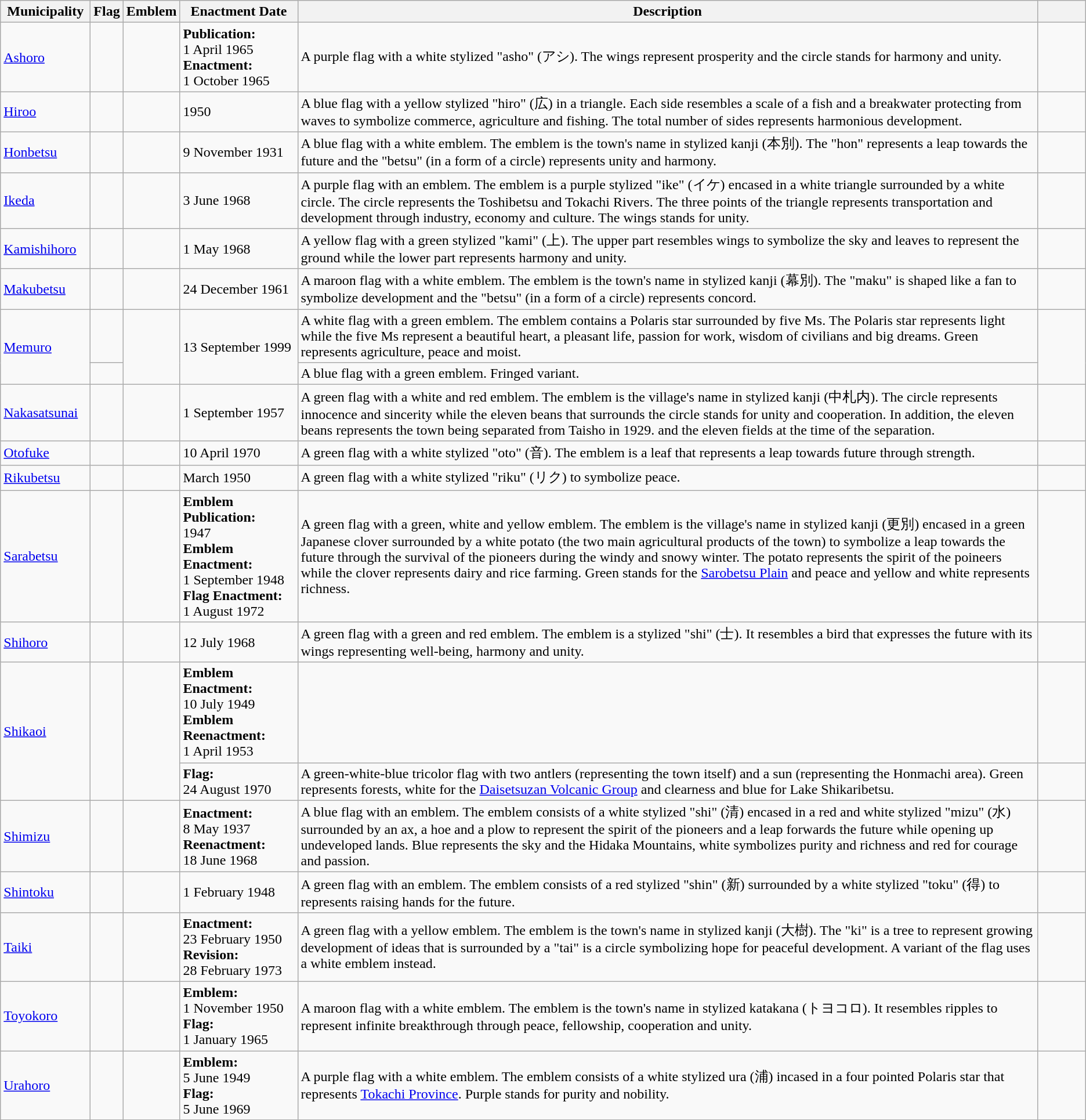<table class="wikitable">
<tr>
<th style="width:12ch;">Municipality</th>
<th>Flag</th>
<th>Emblem</th>
<th style="width:16ch;">Enactment Date</th>
<th>Description</th>
<th style="width:6ch;"></th>
</tr>
<tr>
<td><a href='#'>Ashoro</a></td>
<td></td>
<td></td>
<td><strong>Publication:</strong><br>1 April 1965<br><strong>Enactment:</strong><br>1 October 1965</td>
<td>A purple flag with a white stylized "asho" (アシ). The wings represent prosperity and the circle stands for harmony and unity.</td>
<td></td>
</tr>
<tr>
<td><a href='#'>Hiroo</a></td>
<td></td>
<td></td>
<td>1950</td>
<td>A blue flag with a yellow stylized "hiro" (広) in a triangle. Each side resembles a scale of a fish and a breakwater protecting from waves to symbolize commerce, agriculture and fishing. The total number of sides represents harmonious development.</td>
<td></td>
</tr>
<tr>
<td><a href='#'>Honbetsu</a></td>
<td></td>
<td></td>
<td>9 November 1931</td>
<td>A blue flag with a white emblem. The emblem is the town's name in stylized kanji (本別). The "hon" represents a leap towards the future and the "betsu" (in a form of a circle) represents unity and harmony.</td>
<td></td>
</tr>
<tr>
<td><a href='#'>Ikeda</a></td>
<td></td>
<td></td>
<td>3 June 1968</td>
<td>A purple flag with an emblem. The emblem is a purple stylized "ike" (イケ) encased in a white triangle surrounded by a white circle. The circle represents the Toshibetsu and Tokachi Rivers. The three points of the triangle represents transportation and development through industry, economy and culture. The wings stands for unity.</td>
<td></td>
</tr>
<tr>
<td><a href='#'>Kamishihoro</a></td>
<td></td>
<td></td>
<td>1 May 1968</td>
<td>A yellow flag with a green stylized "kami" (上). The upper part resembles wings to symbolize the sky and leaves to represent the ground while the lower part represents harmony and unity.</td>
<td></td>
</tr>
<tr>
<td><a href='#'>Makubetsu</a></td>
<td></td>
<td></td>
<td>24 December 1961</td>
<td>A maroon flag with a white emblem. The emblem is the town's name in stylized kanji (幕別). The "maku" is shaped like a fan to symbolize development and the "betsu" (in a form of a circle) represents concord.</td>
<td></td>
</tr>
<tr>
<td rowspan =2><a href='#'>Memuro</a></td>
<td></td>
<td rowspan=2></td>
<td rowspan=2>13 September 1999</td>
<td>A white flag with a green emblem. The emblem contains a Polaris star surrounded by five Ms. The Polaris star represents light while the five Ms represent a beautiful heart, a pleasant life, passion for work, wisdom of civilians and big dreams. Green represents agriculture, peace and moist.</td>
<td rowspan=2></td>
</tr>
<tr>
<td></td>
<td>A blue flag with a green emblem. Fringed variant.</td>
</tr>
<tr>
<td><a href='#'>Nakasatsunai</a></td>
<td></td>
<td></td>
<td>1 September 1957</td>
<td>A green flag with a white and red emblem. The emblem is the village's name in stylized kanji (中札内). The circle represents innocence and sincerity while the eleven beans that surrounds the circle stands for unity and cooperation. In addition, the eleven beans represents the town being separated from Taisho in 1929. and the eleven fields at the time of the separation.</td>
<td></td>
</tr>
<tr>
<td><a href='#'>Otofuke</a></td>
<td></td>
<td></td>
<td>10 April 1970</td>
<td>A green flag with a white stylized "oto" (音). The emblem is a leaf that represents a leap towards future through strength.</td>
<td></td>
</tr>
<tr>
<td><a href='#'>Rikubetsu</a></td>
<td></td>
<td></td>
<td>March 1950</td>
<td>A green flag with a white stylized "riku" (リク) to symbolize peace.</td>
<td></td>
</tr>
<tr>
<td><a href='#'>Sarabetsu</a></td>
<td></td>
<td></td>
<td><strong>Emblem Publication:</strong><br>1947<br><strong>Emblem Enactment:</strong><br>1 September 1948<br><strong>Flag Enactment:</strong><br>1 August 1972</td>
<td>A green flag with a green, white and yellow emblem. The emblem is the village's name in stylized kanji (更別) encased in a green Japanese clover surrounded by a white potato (the two main agricultural products of the town) to symbolize a leap towards the future through the survival of the pioneers during the windy and snowy winter. The potato represents the spirit of the poineers while the clover represents dairy and rice farming. Green stands for the <a href='#'>Sarobetsu Plain</a> and peace and yellow and white represents richness.</td>
<td></td>
</tr>
<tr>
<td><a href='#'>Shihoro</a></td>
<td></td>
<td></td>
<td>12 July 1968</td>
<td>A green flag with a green and red emblem. The emblem is a stylized "shi" (士). It resembles a bird that expresses the future with its wings representing well-being, harmony and unity.</td>
<td></td>
</tr>
<tr>
<td rowspan=2><a href='#'>Shikaoi</a></td>
<td rowspan=2></td>
<td rowspan=2></td>
<td><strong>Emblem Enactment:</strong><br>10 July 1949<br><strong>Emblem Reenactment:</strong><br>1 April 1953</td>
<td></td>
<td></td>
</tr>
<tr>
<td><strong>Flag:</strong><br>24 August 1970</td>
<td>A green-white-blue tricolor flag with two antlers (representing the town itself) and a sun (representing the Honmachi area). Green represents forests, white for the <a href='#'>Daisetsuzan Volcanic Group</a> and clearness and blue for Lake Shikaribetsu.</td>
<td></td>
</tr>
<tr>
<td><a href='#'>Shimizu</a></td>
<td></td>
<td></td>
<td><strong>Enactment:</strong><br>8 May 1937<br><strong>Reenactment:</strong><br>18 June 1968</td>
<td>A blue flag with an emblem. The emblem consists of a white stylized "shi" (清) encased in a red and white stylized "mizu" (水) surrounded by an ax, a hoe and a plow to represent the spirit of the pioneers and a leap forwards the future while opening up undeveloped lands. Blue represents the sky and the Hidaka Mountains, white symbolizes purity and richness and red for courage and passion.</td>
<td></td>
</tr>
<tr>
<td><a href='#'>Shintoku</a></td>
<td></td>
<td></td>
<td>1 February 1948</td>
<td>A green flag with an emblem. The emblem consists of a red stylized "shin" (新) surrounded by a white stylized "toku" (得) to represents raising hands for the future.</td>
<td></td>
</tr>
<tr>
<td><a href='#'>Taiki</a></td>
<td></td>
<td></td>
<td><strong>Enactment:</strong><br>23 February 1950<br><strong>Revision:</strong><br>28 February 1973</td>
<td>A green flag with a yellow emblem. The emblem is the town's name in stylized kanji (大樹). The "ki" is a tree to represent growing development of ideas that is surrounded by a "tai" is a circle symbolizing hope for peaceful development. A variant of the flag uses a white emblem instead.</td>
<td></td>
</tr>
<tr>
<td><a href='#'>Toyokoro</a></td>
<td></td>
<td></td>
<td><strong>Emblem:</strong><br>1 November 1950<br><strong>Flag:</strong><br>1 January 1965</td>
<td>A maroon flag with a white emblem. The emblem is the town's name in stylized katakana (トヨコロ). It resembles ripples to represent infinite breakthrough through peace, fellowship, cooperation and unity.</td>
<td></td>
</tr>
<tr>
<td><a href='#'>Urahoro</a></td>
<td></td>
<td></td>
<td><strong>Emblem:</strong><br>5 June 1949<br><strong>Flag:</strong><br>5 June 1969</td>
<td>A purple flag with a white emblem. The emblem consists of a white stylized ura (浦) incased in a four pointed Polaris star that represents <a href='#'>Tokachi Province</a>. Purple stands for purity and nobility.</td>
<td></td>
</tr>
</table>
